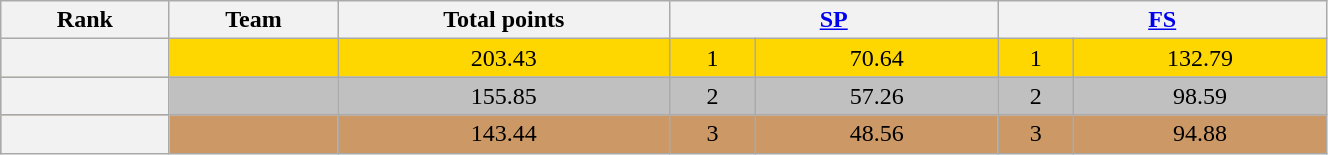<table class="wikitable sortable" style="text-align:left;" width="70%">
<tr>
<th scope="col">Rank</th>
<th scope="col">Team</th>
<th scope="col">Total points</th>
<th scope="col" colspan="2" width="80px"><a href='#'>SP</a></th>
<th scope="col" colspan="2" width="80px"><a href='#'>FS</a></th>
</tr>
<tr bgcolor="gold">
<th scope="row"></th>
<td></td>
<td style="text-align: center;">203.43</td>
<td style="text-align: center;">1</td>
<td style="text-align: center;">70.64</td>
<td style="text-align: center;">1</td>
<td style="text-align: center;">132.79</td>
</tr>
<tr bgcolor="silver">
<th scope="row"></th>
<td></td>
<td style="text-align: center;">155.85</td>
<td style="text-align: center;">2</td>
<td style="text-align: center;">57.26</td>
<td style="text-align: center;">2</td>
<td style="text-align: center;">98.59</td>
</tr>
<tr bgcolor="cc9966">
<th scope="row"></th>
<td></td>
<td style="text-align: center;">143.44</td>
<td style="text-align: center;">3</td>
<td style="text-align: center;">48.56</td>
<td style="text-align: center;">3</td>
<td style="text-align: center;">94.88</td>
</tr>
</table>
